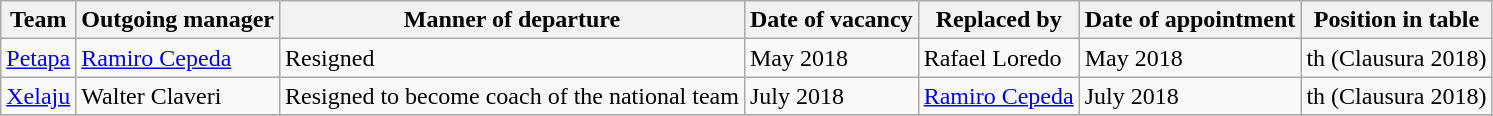<table class="wikitable">
<tr>
<th>Team</th>
<th>Outgoing manager</th>
<th>Manner of departure</th>
<th>Date of vacancy</th>
<th>Replaced by</th>
<th>Date of appointment</th>
<th>Position in table</th>
</tr>
<tr>
<td><a href='#'>Petapa</a></td>
<td> <a href='#'>Ramiro Cepeda</a></td>
<td>Resigned</td>
<td>May 2018</td>
<td> Rafael Loredo</td>
<td>May 2018</td>
<td>th (Clausura 2018)</td>
</tr>
<tr>
<td><a href='#'>Xelaju</a></td>
<td> Walter Claveri</td>
<td>Resigned to become coach of the national team</td>
<td>July 2018</td>
<td> <a href='#'>Ramiro Cepeda</a></td>
<td>July 2018</td>
<td>th (Clausura 2018)</td>
</tr>
<tr>
</tr>
</table>
